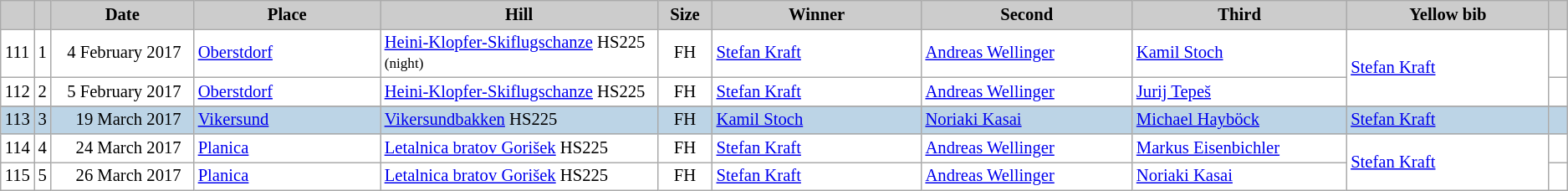<table class="wikitable plainrowheaders" style="background:#fff; font-size:86%; line-height:16px; border:grey solid 1px; border-collapse:collapse;">
<tr style="background:#ccc; text-align:center;">
<th scope="col" style="background:#ccc; width=20 px;"></th>
<th scope="col" style="background:#ccc; width=30 px;"></th>
<th scope="col" style="background:#ccc; width:120px;">Date</th>
<th scope="col" style="background:#ccc; width:160px;">Place</th>
<th scope="col" style="background:#ccc; width:240px;">Hill</th>
<th scope="col" style="background:#ccc; width:40px;">Size</th>
<th scope="col" style="background:#ccc; width:185px;">Winner</th>
<th scope="col" style="background:#ccc; width:185px;">Second</th>
<th scope="col" style="background:#ccc; width:185px;">Third</th>
<th scope="col" style="background:#ccc; width:180px;">Yellow bib</th>
<th scope="col" style="background:#ccc; width:10px;"></th>
</tr>
<tr>
<td align=center>111</td>
<td align=center>1</td>
<td align=right>4 February 2017  </td>
<td> <a href='#'>Oberstdorf</a></td>
<td><a href='#'>Heini-Klopfer-Skiflugschanze</a> HS225 <small>(night)</small></td>
<td align=center>FH</td>
<td> <a href='#'>Stefan Kraft</a></td>
<td> <a href='#'>Andreas Wellinger</a></td>
<td> <a href='#'>Kamil Stoch</a></td>
<td rowspan=2> <a href='#'>Stefan Kraft</a></td>
<td></td>
</tr>
<tr>
<td align=center>112</td>
<td align=center>2</td>
<td align=right>5 February 2017  </td>
<td> <a href='#'>Oberstdorf</a></td>
<td><a href='#'>Heini-Klopfer-Skiflugschanze</a> HS225</td>
<td align=center>FH</td>
<td> <a href='#'>Stefan Kraft</a></td>
<td> <a href='#'>Andreas Wellinger</a></td>
<td> <a href='#'>Jurij Tepeš</a></td>
<td></td>
</tr>
<tr>
</tr>
<tr bgcolor=#BCD4E6>
<td align=center>113</td>
<td align=center>3</td>
<td align=right>19 March 2017  </td>
<td> <a href='#'>Vikersund</a></td>
<td><a href='#'>Vikersundbakken</a> HS225</td>
<td align=center>FH</td>
<td> <a href='#'>Kamil Stoch</a></td>
<td> <a href='#'>Noriaki Kasai</a></td>
<td> <a href='#'>Michael Hayböck</a></td>
<td> <a href='#'>Stefan Kraft</a></td>
<td></td>
</tr>
<tr>
<td align=center>114</td>
<td align=center>4</td>
<td align=right>24 March 2017  </td>
<td> <a href='#'>Planica</a></td>
<td><a href='#'>Letalnica bratov Gorišek</a> HS225</td>
<td align=center>FH</td>
<td> <a href='#'>Stefan Kraft</a></td>
<td> <a href='#'>Andreas Wellinger</a></td>
<td> <a href='#'>Markus Eisenbichler</a></td>
<td rowspan=5> <a href='#'>Stefan Kraft</a></td>
<td></td>
</tr>
<tr>
<td align=center>115</td>
<td align=center>5</td>
<td align=right>26 March 2017  </td>
<td> <a href='#'>Planica</a></td>
<td><a href='#'>Letalnica bratov Gorišek</a> HS225</td>
<td align=center>FH</td>
<td> <a href='#'>Stefan Kraft</a></td>
<td> <a href='#'>Andreas Wellinger</a></td>
<td> <a href='#'>Noriaki Kasai</a></td>
<td></td>
</tr>
</table>
